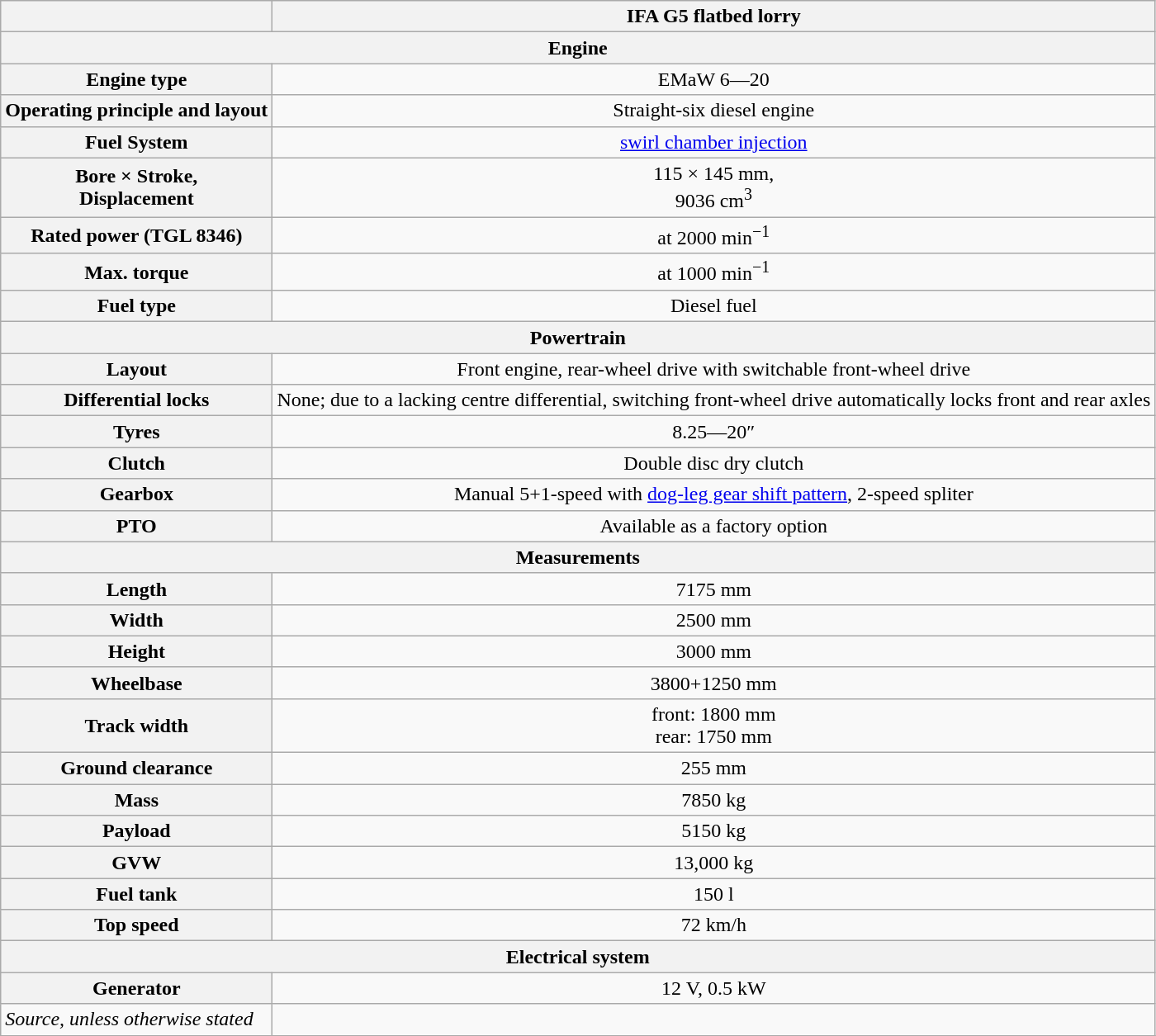<table class="wikitable mw-collapsible mw-collapsed">
<tr>
<th></th>
<th>IFA G5 flatbed lorry</th>
</tr>
<tr>
<th colspan="2">Engine</th>
</tr>
<tr>
<th>Engine type</th>
<td align="center" colspan="1">EMaW 6—20</td>
</tr>
<tr>
<th>Operating principle and layout</th>
<td align="center" colspan="1">Straight-six diesel engine</td>
</tr>
<tr>
<th>Fuel System</th>
<td align="center" colspan="1"><a href='#'>swirl chamber injection</a></td>
</tr>
<tr>
<th>Bore × Stroke,<br>Displacement</th>
<td align="center" colspan="1">115 × 145 mm,<br>9036 cm<sup>3</sup></td>
</tr>
<tr>
<th>Rated power (TGL 8346)</th>
<td align="center" colspan="1"> at 2000 min<sup>−1</sup></td>
</tr>
<tr>
<th>Max. torque</th>
<td align="center" colspan="1"> at 1000 min<sup>−1</sup></td>
</tr>
<tr>
<th>Fuel type</th>
<td align="center" colspan="1">Diesel fuel</td>
</tr>
<tr>
<th colspan="2">Powertrain</th>
</tr>
<tr>
<th>Layout</th>
<td align="center" colspan="1">Front engine, rear-wheel drive with switchable front-wheel drive</td>
</tr>
<tr>
<th>Differential locks</th>
<td align="center" colspan="1">None; due to a lacking centre differential, switching front-wheel drive automatically locks front and rear axles</td>
</tr>
<tr>
<th>Tyres</th>
<td align="center" colspan="1">8.25—20″</td>
</tr>
<tr>
<th>Clutch</th>
<td align="center" colspan="1">Double disc dry clutch</td>
</tr>
<tr>
<th>Gearbox</th>
<td align="center" colspan="1">Manual 5+1-speed with <a href='#'>dog-leg gear shift pattern</a>, 2-speed spliter</td>
</tr>
<tr>
<th>PTO</th>
<td align="center" colspan="1">Available as a factory option</td>
</tr>
<tr>
<th colspan="2">Measurements</th>
</tr>
<tr>
<th>Length</th>
<td align="center" colspan="1">7175 mm</td>
</tr>
<tr>
<th>Width</th>
<td align="center" colspan="1">2500 mm</td>
</tr>
<tr>
<th>Height</th>
<td align="center" colspan="1">3000 mm</td>
</tr>
<tr>
<th>Wheelbase</th>
<td align="center" colspan="1">3800+1250 mm</td>
</tr>
<tr>
<th>Track width</th>
<td align="center" colspan="1">front: 1800 mm<br>rear: 1750 mm</td>
</tr>
<tr>
<th>Ground clearance</th>
<td align="center" colspan="1">255 mm</td>
</tr>
<tr>
<th>Mass</th>
<td align="center" colspan="1">7850 kg</td>
</tr>
<tr>
<th>Payload</th>
<td align="center" colspan="1">5150 kg</td>
</tr>
<tr>
<th>GVW</th>
<td align="center" colspan="1">13,000 kg</td>
</tr>
<tr>
<th>Fuel tank</th>
<td align="center" colspan="1">150 l</td>
</tr>
<tr>
<th>Top speed</th>
<td align="center" colspan="1">72 km/h</td>
</tr>
<tr>
<th colspan="2">Electrical system</th>
</tr>
<tr>
<th>Generator</th>
<td align="center" colspan="1">12 V, 0.5 kW</td>
</tr>
<tr>
<td><em>Source, unless otherwise stated</em></td>
<td align="center" colspan="1"></td>
</tr>
<tr>
</tr>
</table>
